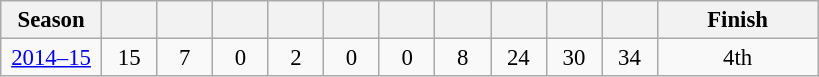<table class="wikitable" style="text-align:center;font-size:95%;">
<tr>
<th width=60>Season</th>
<th width=30></th>
<th width=30></th>
<th width=30></th>
<th width=30></th>
<th width=30></th>
<th width=30></th>
<th width=30></th>
<th width=30></th>
<th width=30></th>
<th width=30></th>
<th width=100>Finish</th>
</tr>
<tr>
<td><a href='#'>2014–15</a></td>
<td>15</td>
<td>7</td>
<td>0</td>
<td>2</td>
<td>0</td>
<td>0</td>
<td>8</td>
<td>24</td>
<td>30</td>
<td>34</td>
<td>4th</td>
</tr>
</table>
